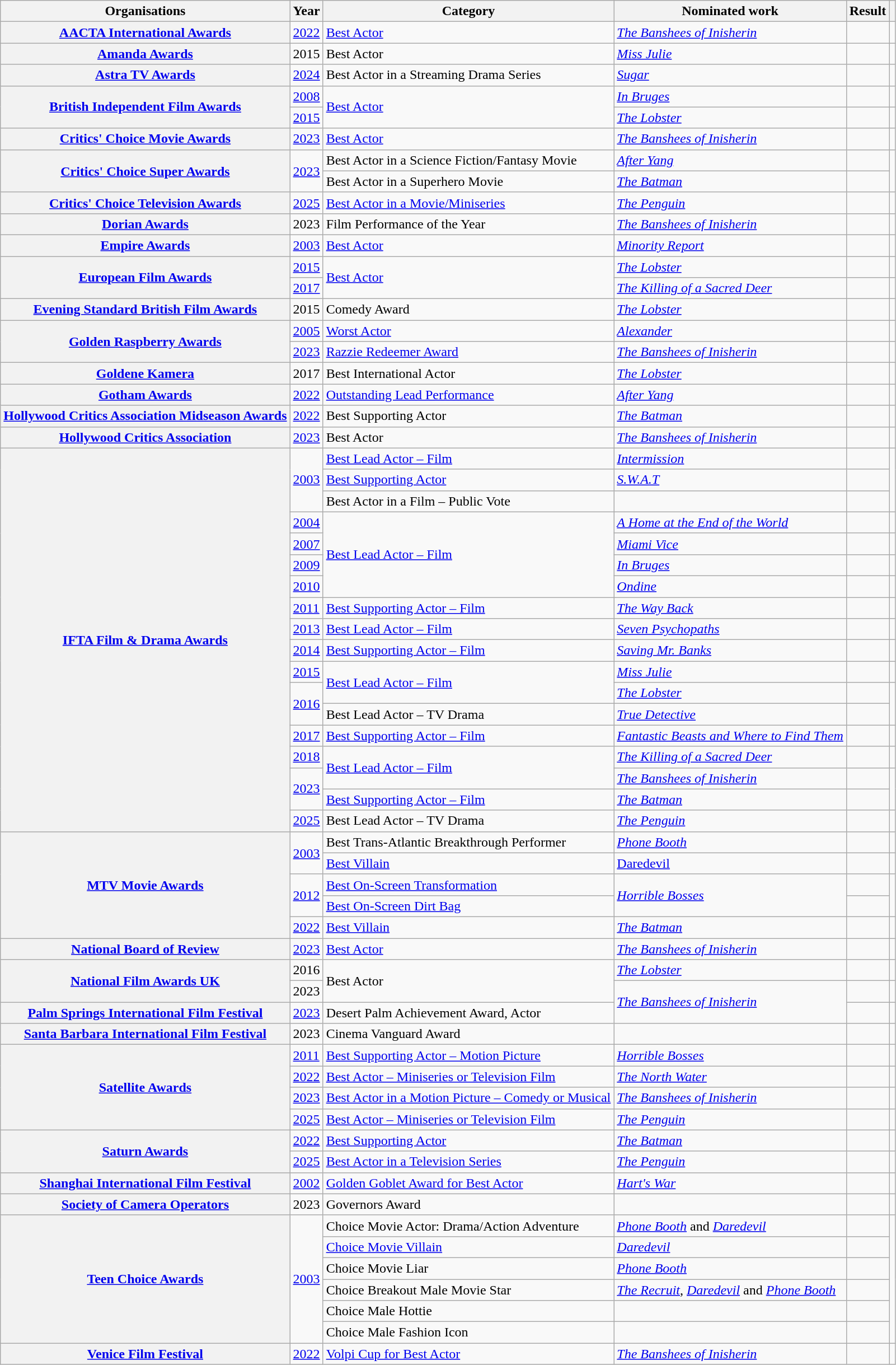<table class="wikitable plainrowheaders sortable">
<tr>
<th scope="col">Organisations</th>
<th scope="col">Year</th>
<th scope="col">Category</th>
<th scope="col">Nominated work</th>
<th scope="col">Result</th>
<th scope="col" class="unsortable"></th>
</tr>
<tr>
<th scope="row"><a href='#'>AACTA International Awards</a></th>
<td><a href='#'>2022</a></td>
<td><a href='#'>Best Actor</a></td>
<td><em><a href='#'>The Banshees of Inisherin</a></em></td>
<td></td>
<td style="text-align:center;"></td>
</tr>
<tr>
<th scope="row"><a href='#'>Amanda Awards</a></th>
<td>2015</td>
<td>Best Actor</td>
<td><em><a href='#'>Miss Julie</a></em></td>
<td></td>
<td style="text-align:center;"></td>
</tr>
<tr>
<th scope="row"><a href='#'>Astra TV Awards</a></th>
<td><a href='#'>2024</a></td>
<td>Best Actor in a Streaming Drama Series</td>
<td><em><a href='#'>Sugar</a></em></td>
<td></td>
<td style="text-align:center;"></td>
</tr>
<tr>
<th rowspan="2" scope="row"><a href='#'>British Independent Film Awards</a></th>
<td><a href='#'>2008</a></td>
<td rowspan="2"><a href='#'>Best Actor</a></td>
<td><em><a href='#'>In Bruges</a></em></td>
<td></td>
<td style="text-align:center;"></td>
</tr>
<tr>
<td><a href='#'>2015</a></td>
<td><em><a href='#'>The Lobster</a></em></td>
<td></td>
<td style="text-align:center;"></td>
</tr>
<tr>
<th scope="row"><a href='#'>Critics' Choice Movie Awards</a></th>
<td><a href='#'>2023</a></td>
<td><a href='#'>Best Actor</a></td>
<td><em><a href='#'>The Banshees of Inisherin</a></em></td>
<td></td>
<td style="text-align:center;"></td>
</tr>
<tr>
<th rowspan="2" scope="row"><a href='#'>Critics' Choice Super Awards</a></th>
<td rowspan="2"><a href='#'>2023</a></td>
<td>Best Actor in a Science Fiction/Fantasy Movie</td>
<td><em><a href='#'>After Yang</a></em></td>
<td></td>
<td rowspan="2" style="text-align:center;"><br></td>
</tr>
<tr>
<td>Best Actor in a Superhero Movie</td>
<td><em><a href='#'>The Batman</a></em></td>
<td></td>
</tr>
<tr>
<th scope="row"><a href='#'>Critics' Choice Television Awards</a></th>
<td><a href='#'>2025</a></td>
<td><a href='#'>Best Actor in a Movie/Miniseries</a></td>
<td><em><a href='#'>The Penguin</a></em></td>
<td></td>
<td style="text-align:center;"></td>
</tr>
<tr>
<th scope="row"><a href='#'>Dorian Awards</a></th>
<td>2023</td>
<td>Film Performance of the Year</td>
<td><em><a href='#'>The Banshees of Inisherin</a></em></td>
<td></td>
<td style="text-align:center;"></td>
</tr>
<tr>
<th scope="row"><a href='#'>Empire Awards</a></th>
<td><a href='#'>2003</a></td>
<td><a href='#'>Best Actor</a></td>
<td><em><a href='#'>Minority Report</a></em></td>
<td></td>
<td style="text-align:center;"></td>
</tr>
<tr>
<th rowspan="2" scope="row"><a href='#'>European Film Awards</a></th>
<td><a href='#'>2015</a></td>
<td rowspan="2"><a href='#'>Best Actor</a></td>
<td><em><a href='#'>The Lobster</a></em></td>
<td></td>
<td style="text-align:center;"></td>
</tr>
<tr>
<td><a href='#'>2017</a></td>
<td><em><a href='#'>The Killing of a Sacred Deer</a></em></td>
<td></td>
<td style="text-align:center;"></td>
</tr>
<tr>
<th scope="row"><a href='#'>Evening Standard British Film Awards</a></th>
<td>2015</td>
<td>Comedy Award</td>
<td><em><a href='#'>The Lobster</a></em></td>
<td></td>
<td style="text-align:center;"></td>
</tr>
<tr>
<th rowspan="2" scope="row"><a href='#'>Golden Raspberry Awards</a></th>
<td><a href='#'>2005</a></td>
<td><a href='#'>Worst Actor</a></td>
<td><em><a href='#'>Alexander</a></em></td>
<td></td>
<td style="text-align:center;"></td>
</tr>
<tr>
<td><a href='#'>2023</a></td>
<td><a href='#'>Razzie Redeemer Award</a></td>
<td><em><a href='#'>The Banshees of Inisherin</a></em></td>
<td></td>
<td style="text-align:center;"></td>
</tr>
<tr>
<th scope="row"><a href='#'>Goldene Kamera</a></th>
<td>2017</td>
<td>Best International Actor</td>
<td><em><a href='#'>The Lobster</a></em></td>
<td></td>
<td style="text-align:center;"></td>
</tr>
<tr>
<th scope="row"><a href='#'>Gotham Awards</a></th>
<td><a href='#'>2022</a></td>
<td><a href='#'>Outstanding Lead Performance</a></td>
<td><em><a href='#'>After Yang</a></em></td>
<td></td>
<td style="text-align:center;"></td>
</tr>
<tr>
<th scope="row"><a href='#'>Hollywood Critics Association Midseason Awards</a></th>
<td><a href='#'>2022</a></td>
<td>Best Supporting Actor</td>
<td><em><a href='#'>The Batman</a></em></td>
<td></td>
<td style="text-align:center;"></td>
</tr>
<tr>
<th scope="row"><a href='#'>Hollywood Critics Association</a></th>
<td><a href='#'>2023</a></td>
<td>Best Actor</td>
<td><em><a href='#'>The Banshees of Inisherin</a></em></td>
<td></td>
<td style="text-align:center;"></td>
</tr>
<tr>
<th rowspan="18" scope="row"><a href='#'>IFTA Film & Drama Awards</a></th>
<td rowspan="3"><a href='#'>2003</a></td>
<td><a href='#'>Best Lead Actor – Film</a></td>
<td><a href='#'><em>Intermission</em></a></td>
<td></td>
<td rowspan="3" style="text-align:center;"></td>
</tr>
<tr>
<td><a href='#'>Best Supporting Actor</a></td>
<td><em><a href='#'>S.W.A.T</a></em></td>
<td></td>
</tr>
<tr>
<td>Best Actor in a Film – Public Vote</td>
<td></td>
<td></td>
</tr>
<tr>
<td><a href='#'>2004</a></td>
<td rowspan="4"><a href='#'>Best Lead Actor – Film</a></td>
<td><em><a href='#'>A Home at the End of the World</a></em></td>
<td></td>
<td style="text-align:center;"></td>
</tr>
<tr>
<td><a href='#'>2007</a></td>
<td><em><a href='#'>Miami Vice</a></em></td>
<td></td>
<td style="text-align:center;"></td>
</tr>
<tr>
<td><a href='#'>2009</a></td>
<td><em><a href='#'>In Bruges</a></em></td>
<td></td>
<td style="text-align:center;"></td>
</tr>
<tr>
<td><a href='#'>2010</a></td>
<td><em><a href='#'>Ondine</a></em></td>
<td></td>
<td style="text-align:center;"></td>
</tr>
<tr>
<td><a href='#'>2011</a></td>
<td><a href='#'>Best Supporting Actor – Film</a></td>
<td><em><a href='#'>The Way Back</a></em></td>
<td></td>
<td style="text-align:center;"></td>
</tr>
<tr>
<td><a href='#'>2013</a></td>
<td><a href='#'>Best Lead Actor – Film</a></td>
<td><em><a href='#'>Seven Psychopaths</a></em></td>
<td></td>
<td style="text-align:center;"></td>
</tr>
<tr>
<td><a href='#'>2014</a></td>
<td><a href='#'>Best Supporting Actor – Film</a></td>
<td><em><a href='#'>Saving Mr. Banks</a></em></td>
<td></td>
<td style="text-align:center;"></td>
</tr>
<tr>
<td><a href='#'>2015</a></td>
<td rowspan="2"><a href='#'>Best Lead Actor – Film</a></td>
<td><em><a href='#'>Miss Julie</a></em></td>
<td></td>
<td style="text-align:center;"></td>
</tr>
<tr>
<td rowspan="2"><a href='#'>2016</a></td>
<td><em><a href='#'>The Lobster</a></em></td>
<td></td>
<td rowspan="2" style="text-align:center;"></td>
</tr>
<tr>
<td>Best Lead Actor – TV Drama</td>
<td><em><a href='#'>True Detective</a></em></td>
<td></td>
</tr>
<tr>
<td><a href='#'>2017</a></td>
<td><a href='#'>Best Supporting Actor – Film</a></td>
<td><em><a href='#'>Fantastic Beasts and Where to Find Them</a></em></td>
<td></td>
<td style="text-align:center;"></td>
</tr>
<tr>
<td><a href='#'>2018</a></td>
<td rowspan="2"><a href='#'>Best Lead Actor – Film</a></td>
<td><em><a href='#'>The Killing of a Sacred Deer</a></em></td>
<td></td>
<td style="text-align:center;"></td>
</tr>
<tr>
<td rowspan="2"><a href='#'>2023</a></td>
<td><em><a href='#'>The Banshees of Inisherin</a></em></td>
<td></td>
<td rowspan="2" style="text-align:center;"></td>
</tr>
<tr>
<td><a href='#'>Best Supporting Actor – Film</a></td>
<td><em><a href='#'>The Batman</a></em></td>
<td></td>
</tr>
<tr>
<td><a href='#'>2025</a></td>
<td>Best Lead Actor – TV Drama</td>
<td><em><a href='#'>The Penguin</a></em></td>
<td></td>
<td style="text-align:center;"></td>
</tr>
<tr>
<th rowspan="5" scope="row"><a href='#'>MTV Movie Awards</a></th>
<td rowspan="2"><a href='#'>2003</a></td>
<td>Best Trans-Atlantic Breakthrough Performer</td>
<td><em><a href='#'>Phone Booth</a></em></td>
<td></td>
<td style="text-align:center;"></td>
</tr>
<tr>
<td><a href='#'>Best Villain</a></td>
<td><a href='#'>Daredevil</a></td>
<td></td>
<td style="text-align:center;"></td>
</tr>
<tr>
<td rowspan="2"><a href='#'>2012</a></td>
<td><a href='#'>Best On-Screen Transformation</a></td>
<td rowspan="2"><em><a href='#'>Horrible Bosses</a></em></td>
<td></td>
<td rowspan="2" style="text-align:center;"></td>
</tr>
<tr>
<td><a href='#'>Best On-Screen Dirt Bag</a></td>
<td></td>
</tr>
<tr>
<td><a href='#'>2022</a></td>
<td><a href='#'>Best Villain</a></td>
<td><em><a href='#'>The Batman</a></em></td>
<td></td>
<td style="text-align:center;"></td>
</tr>
<tr>
<th scope="row"><a href='#'>National Board of Review</a></th>
<td><a href='#'>2023</a></td>
<td><a href='#'>Best Actor</a></td>
<td><em><a href='#'>The Banshees of Inisherin</a></em></td>
<td></td>
<td style="text-align:center;"></td>
</tr>
<tr>
<th rowspan="2" scope="row"><a href='#'>National Film Awards UK</a></th>
<td>2016</td>
<td rowspan="2">Best Actor</td>
<td><em><a href='#'>The Lobster</a></em></td>
<td></td>
<td style="text-align:center;"></td>
</tr>
<tr>
<td>2023</td>
<td rowspan="2"><em><a href='#'>The Banshees of Inisherin</a></em></td>
<td></td>
<td style="text-align:center;"></td>
</tr>
<tr>
<th scope="row"><a href='#'>Palm Springs International Film Festival</a></th>
<td><a href='#'>2023</a></td>
<td>Desert Palm Achievement Award, Actor</td>
<td></td>
<td style="text-align:center;"></td>
</tr>
<tr>
<th scope="row"><a href='#'>Santa Barbara International Film Festival</a></th>
<td>2023</td>
<td>Cinema Vanguard Award</td>
<td></td>
<td></td>
<td style="text-align:center;"></td>
</tr>
<tr>
<th rowspan="4" scope="row"><a href='#'>Satellite Awards</a></th>
<td><a href='#'>2011</a></td>
<td><a href='#'>Best Supporting Actor – Motion Picture</a></td>
<td><em><a href='#'>Horrible Bosses</a></em></td>
<td></td>
<td style="text-align:center;"></td>
</tr>
<tr>
<td><a href='#'>2022</a></td>
<td><a href='#'>Best Actor – Miniseries or Television Film</a></td>
<td><em><a href='#'>The North Water</a></em></td>
<td></td>
<td style="text-align:center;"></td>
</tr>
<tr>
<td><a href='#'>2023</a></td>
<td><a href='#'>Best Actor in a Motion Picture – Comedy or Musical</a></td>
<td><em><a href='#'>The Banshees of Inisherin</a></em></td>
<td></td>
<td style="text-align:center;"></td>
</tr>
<tr>
<td><a href='#'>2025</a></td>
<td><a href='#'>Best Actor – Miniseries or Television Film</a></td>
<td><em><a href='#'>The Penguin</a></em></td>
<td></td>
<td style="text-align:center;"></td>
</tr>
<tr>
<th rowspan="2" scope="row"><a href='#'>Saturn Awards</a></th>
<td><a href='#'>2022</a></td>
<td><a href='#'>Best Supporting Actor</a></td>
<td><em><a href='#'>The Batman</a></em></td>
<td></td>
<td style="text-align:center;"></td>
</tr>
<tr>
<td><a href='#'>2025</a></td>
<td><a href='#'>Best Actor in a Television Series</a></td>
<td><em><a href='#'>The Penguin</a></em></td>
<td></td>
<td style="text-align:center;"></td>
</tr>
<tr>
<th scope="row"><a href='#'>Shanghai International Film Festival</a></th>
<td><a href='#'>2002</a></td>
<td><a href='#'>Golden Goblet Award for Best Actor</a></td>
<td><em><a href='#'>Hart's War</a></em></td>
<td></td>
<td style="text-align:center;"></td>
</tr>
<tr>
<th scope="row"><a href='#'>Society of Camera Operators</a></th>
<td>2023</td>
<td>Governors Award</td>
<td></td>
<td></td>
<td style="text-align:center;"></td>
</tr>
<tr>
<th rowspan="6" scope="row"><a href='#'>Teen Choice Awards</a></th>
<td rowspan="6"><a href='#'>2003</a></td>
<td>Choice Movie Actor: Drama/Action Adventure</td>
<td><em><a href='#'>Phone Booth</a></em> and <em><a href='#'>Daredevil</a></em></td>
<td></td>
<td rowspan="6" style="text-align:center;"><br></td>
</tr>
<tr>
<td><a href='#'>Choice Movie Villain</a></td>
<td><em><a href='#'>Daredevil</a></em></td>
<td></td>
</tr>
<tr>
<td>Choice Movie Liar</td>
<td><em><a href='#'>Phone Booth</a></em></td>
<td></td>
</tr>
<tr>
<td>Choice Breakout Male Movie Star</td>
<td><em><a href='#'>The Recruit</a></em>, <em><a href='#'>Daredevil</a></em> and <em><a href='#'>Phone Booth</a></em></td>
<td></td>
</tr>
<tr>
<td>Choice Male Hottie</td>
<td></td>
<td></td>
</tr>
<tr>
<td>Choice Male Fashion Icon</td>
<td></td>
<td></td>
</tr>
<tr>
<th scope="row"><a href='#'>Venice Film Festival</a></th>
<td><a href='#'>2022</a></td>
<td><a href='#'>Volpi Cup for Best Actor</a></td>
<td><em><a href='#'>The Banshees of Inisherin</a></em></td>
<td></td>
<td style="text-align:center;"></td>
</tr>
</table>
